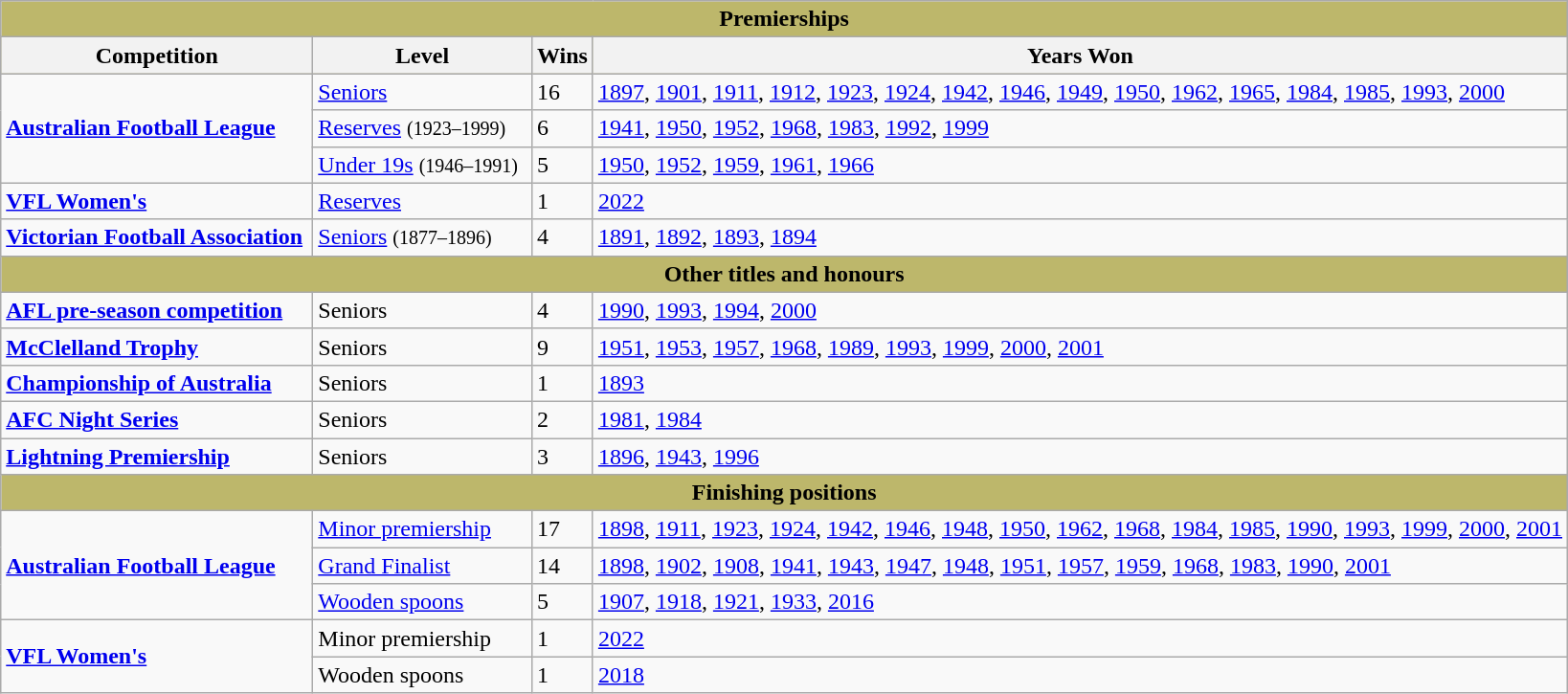<table class="wikitable">
<tr>
<td colspan="4" style="background:#bdb76b;" align="center"><strong>Premierships</strong></td>
</tr>
<tr style="background:#bdb76b;">
<th style="width: 210px;">Competition</th>
<th style="width: 145px;">Level</th>
<th>Wins</th>
<th>Years Won</th>
</tr>
<tr>
<td rowspan=3 scope="row" style="text-align: left"><strong><a href='#'>Australian Football League</a></strong></td>
<td><a href='#'>Seniors</a></td>
<td>16</td>
<td><a href='#'>1897</a>, <a href='#'>1901</a>, <a href='#'>1911</a>, <a href='#'>1912</a>, <a href='#'>1923</a>, <a href='#'>1924</a>, <a href='#'>1942</a>, <a href='#'>1946</a>, <a href='#'>1949</a>, <a href='#'>1950</a>, <a href='#'>1962</a>, <a href='#'>1965</a>, <a href='#'>1984</a>, <a href='#'>1985</a>, <a href='#'>1993</a>, <a href='#'>2000</a></td>
</tr>
<tr>
<td><a href='#'>Reserves</a> <small>(1923–1999)</small></td>
<td>6</td>
<td><a href='#'>1941</a>, <a href='#'>1950</a>, <a href='#'>1952</a>, <a href='#'>1968</a>, <a href='#'>1983</a>, <a href='#'>1992</a>, <a href='#'>1999</a></td>
</tr>
<tr>
<td><a href='#'>Under 19s</a> <small>(1946–1991)</small></td>
<td>5</td>
<td><a href='#'>1950</a>, <a href='#'>1952</a>, <a href='#'>1959</a>, <a href='#'>1961</a>, <a href='#'>1966</a></td>
</tr>
<tr>
<td><strong><a href='#'>VFL Women's</a></strong></td>
<td><a href='#'>Reserves</a></td>
<td>1</td>
<td><a href='#'>2022</a></td>
</tr>
<tr>
<td><strong><a href='#'>Victorian Football Association</a></strong></td>
<td><a href='#'>Seniors</a> <small>(1877–1896)</small></td>
<td>4</td>
<td><a href='#'>1891</a>, <a href='#'>1892</a>, <a href='#'>1893</a>, <a href='#'>1894</a></td>
</tr>
<tr>
<td colspan="4" style="background:#bdb76b;" align="center"><strong>Other titles and honours</strong></td>
</tr>
<tr>
<td><strong><a href='#'>AFL pre-season competition</a></strong></td>
<td>Seniors</td>
<td>4</td>
<td><a href='#'>1990</a>, <a href='#'>1993</a>, <a href='#'>1994</a>, <a href='#'>2000</a></td>
</tr>
<tr>
<td><strong><a href='#'>McClelland Trophy</a></strong></td>
<td>Seniors</td>
<td>9</td>
<td><a href='#'>1951</a>, <a href='#'>1953</a>, <a href='#'>1957</a>, <a href='#'>1968</a>, <a href='#'>1989</a>, <a href='#'>1993</a>, <a href='#'>1999</a>, <a href='#'>2000</a>, <a href='#'>2001</a></td>
</tr>
<tr>
<td><strong><a href='#'>Championship of Australia</a></strong></td>
<td>Seniors</td>
<td>1</td>
<td><a href='#'>1893</a></td>
</tr>
<tr>
<td><strong><a href='#'>AFC Night Series</a></strong></td>
<td>Seniors</td>
<td>2</td>
<td><a href='#'>1981</a>, <a href='#'>1984</a></td>
</tr>
<tr>
<td><strong><a href='#'>Lightning Premiership</a></strong></td>
<td>Seniors</td>
<td>3</td>
<td><a href='#'>1896</a>, <a href='#'>1943</a>, <a href='#'>1996</a></td>
</tr>
<tr>
<td colspan="4" style="background:#bdb76b;" align="center"><strong>Finishing positions</strong></td>
</tr>
<tr>
<td rowspan=3 scope="row" style="text-align: left"><strong><a href='#'>Australian Football League</a></strong></td>
<td><a href='#'>Minor premiership</a></td>
<td>17</td>
<td><a href='#'>1898</a>, <a href='#'>1911</a>, <a href='#'>1923</a>, <a href='#'>1924</a>, <a href='#'>1942</a>, <a href='#'>1946</a>, <a href='#'>1948</a>, <a href='#'>1950</a>, <a href='#'>1962</a>, <a href='#'>1968</a>, <a href='#'>1984</a>, <a href='#'>1985</a>, <a href='#'>1990</a>, <a href='#'>1993</a>, <a href='#'>1999</a>, <a href='#'>2000</a>, <a href='#'>2001</a></td>
</tr>
<tr>
<td><a href='#'>Grand Finalist</a></td>
<td>14</td>
<td><a href='#'>1898</a>, <a href='#'>1902</a>, <a href='#'>1908</a>, <a href='#'>1941</a>, <a href='#'>1943</a>, <a href='#'>1947</a>, <a href='#'>1948</a>, <a href='#'>1951</a>, <a href='#'>1957</a>, <a href='#'>1959</a>, <a href='#'>1968</a>, <a href='#'>1983</a>, <a href='#'>1990</a>, <a href='#'>2001</a></td>
</tr>
<tr>
<td><a href='#'>Wooden spoons</a></td>
<td>5</td>
<td><a href='#'>1907</a>, <a href='#'>1918</a>, <a href='#'>1921</a>, <a href='#'>1933</a>, <a href='#'>2016</a></td>
</tr>
<tr>
<td rowspan=2 scope="row" style="text-align: left"><strong><a href='#'>VFL Women's</a></strong></td>
<td>Minor premiership</td>
<td>1</td>
<td><a href='#'>2022</a></td>
</tr>
<tr>
<td>Wooden spoons</td>
<td>1</td>
<td><a href='#'>2018</a></td>
</tr>
</table>
